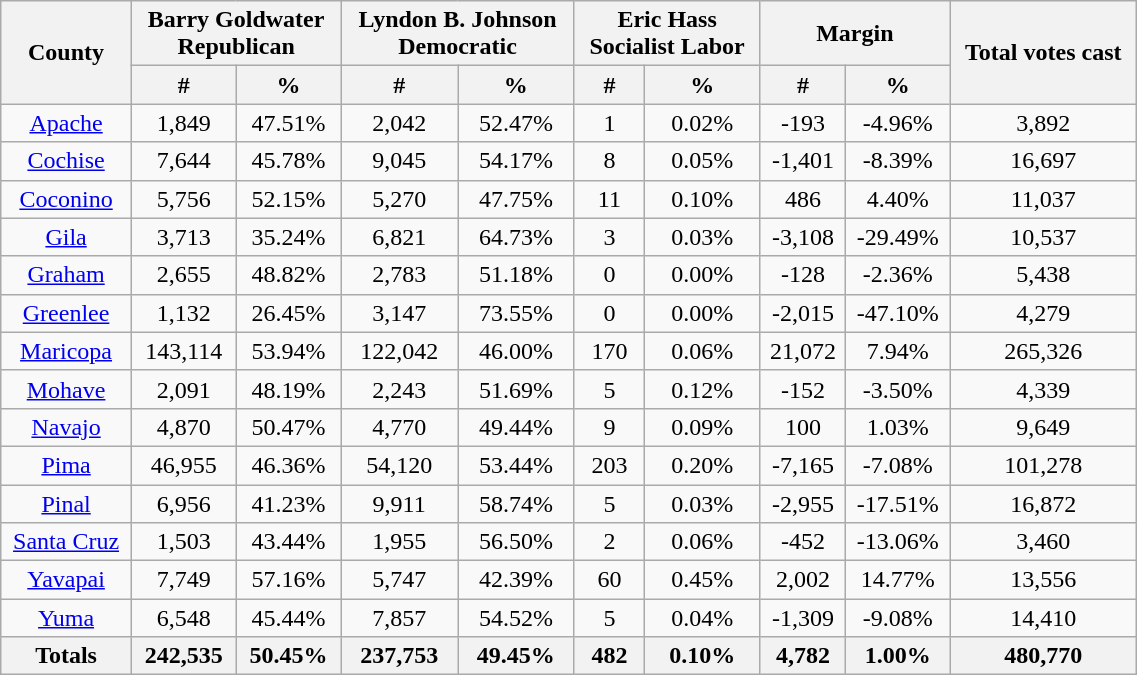<table width="60%" class="wikitable sortable">
<tr>
<th rowspan="2">County</th>
<th colspan="2">Barry Goldwater<br>Republican</th>
<th colspan="2">Lyndon B. Johnson<br>Democratic</th>
<th colspan="2">Eric Hass<br>Socialist Labor</th>
<th colspan="2">Margin</th>
<th rowspan="2">Total votes cast</th>
</tr>
<tr>
<th data-sort-type="number">#</th>
<th data-sort-type="number">%</th>
<th data-sort-type="number">#</th>
<th data-sort-type="number">%</th>
<th data-sort-type="number">#</th>
<th data-sort-type="number">%</th>
<th data-sort-type="number">#</th>
<th data-sort-type="number">%</th>
</tr>
<tr style="text-align:center;">
<td><a href='#'>Apache</a></td>
<td>1,849</td>
<td>47.51%</td>
<td>2,042</td>
<td>52.47%</td>
<td>1</td>
<td>0.02%</td>
<td>-193</td>
<td>-4.96%</td>
<td>3,892</td>
</tr>
<tr style="text-align:center;">
<td><a href='#'>Cochise</a></td>
<td>7,644</td>
<td>45.78%</td>
<td>9,045</td>
<td>54.17%</td>
<td>8</td>
<td>0.05%</td>
<td>-1,401</td>
<td>-8.39%</td>
<td>16,697</td>
</tr>
<tr style="text-align:center;">
<td><a href='#'>Coconino</a></td>
<td>5,756</td>
<td>52.15%</td>
<td>5,270</td>
<td>47.75%</td>
<td>11</td>
<td>0.10%</td>
<td>486</td>
<td>4.40%</td>
<td>11,037</td>
</tr>
<tr style="text-align:center;">
<td><a href='#'>Gila</a></td>
<td>3,713</td>
<td>35.24%</td>
<td>6,821</td>
<td>64.73%</td>
<td>3</td>
<td>0.03%</td>
<td>-3,108</td>
<td>-29.49%</td>
<td>10,537</td>
</tr>
<tr style="text-align:center;">
<td><a href='#'>Graham</a></td>
<td>2,655</td>
<td>48.82%</td>
<td>2,783</td>
<td>51.18%</td>
<td>0</td>
<td>0.00%</td>
<td>-128</td>
<td>-2.36%</td>
<td>5,438</td>
</tr>
<tr style="text-align:center;">
<td><a href='#'>Greenlee</a></td>
<td>1,132</td>
<td>26.45%</td>
<td>3,147</td>
<td>73.55%</td>
<td>0</td>
<td>0.00%</td>
<td>-2,015</td>
<td>-47.10%</td>
<td>4,279</td>
</tr>
<tr style="text-align:center;">
<td><a href='#'>Maricopa</a></td>
<td>143,114</td>
<td>53.94%</td>
<td>122,042</td>
<td>46.00%</td>
<td>170</td>
<td>0.06%</td>
<td>21,072</td>
<td>7.94%</td>
<td>265,326</td>
</tr>
<tr style="text-align:center;">
<td><a href='#'>Mohave</a></td>
<td>2,091</td>
<td>48.19%</td>
<td>2,243</td>
<td>51.69%</td>
<td>5</td>
<td>0.12%</td>
<td>-152</td>
<td>-3.50%</td>
<td>4,339</td>
</tr>
<tr style="text-align:center;">
<td><a href='#'>Navajo</a></td>
<td>4,870</td>
<td>50.47%</td>
<td>4,770</td>
<td>49.44%</td>
<td>9</td>
<td>0.09%</td>
<td>100</td>
<td>1.03%</td>
<td>9,649</td>
</tr>
<tr style="text-align:center;">
<td><a href='#'>Pima</a></td>
<td>46,955</td>
<td>46.36%</td>
<td>54,120</td>
<td>53.44%</td>
<td>203</td>
<td>0.20%</td>
<td>-7,165</td>
<td>-7.08%</td>
<td>101,278</td>
</tr>
<tr style="text-align:center;">
<td><a href='#'>Pinal</a></td>
<td>6,956</td>
<td>41.23%</td>
<td>9,911</td>
<td>58.74%</td>
<td>5</td>
<td>0.03%</td>
<td>-2,955</td>
<td>-17.51%</td>
<td>16,872</td>
</tr>
<tr style="text-align:center;">
<td><a href='#'>Santa Cruz</a></td>
<td>1,503</td>
<td>43.44%</td>
<td>1,955</td>
<td>56.50%</td>
<td>2</td>
<td>0.06%</td>
<td>-452</td>
<td>-13.06%</td>
<td>3,460</td>
</tr>
<tr style="text-align:center;">
<td><a href='#'>Yavapai</a></td>
<td>7,749</td>
<td>57.16%</td>
<td>5,747</td>
<td>42.39%</td>
<td>60</td>
<td>0.45%</td>
<td>2,002</td>
<td>14.77%</td>
<td>13,556</td>
</tr>
<tr style="text-align:center;">
<td><a href='#'>Yuma</a></td>
<td>6,548</td>
<td>45.44%</td>
<td>7,857</td>
<td>54.52%</td>
<td>5</td>
<td>0.04%</td>
<td>-1,309</td>
<td>-9.08%</td>
<td>14,410</td>
</tr>
<tr>
<th>Totals</th>
<th>242,535</th>
<th>50.45%</th>
<th>237,753</th>
<th>49.45%</th>
<th>482</th>
<th>0.10%</th>
<th>4,782</th>
<th>1.00%</th>
<th>480,770</th>
</tr>
</table>
